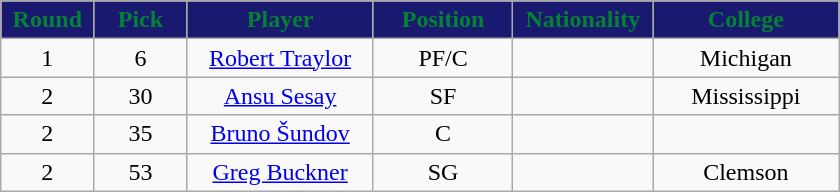<table class="wikitable sortable sortable">
<tr>
<th style="background:#191970; color:#048234" width="10%">Round</th>
<th style="background:#191970; color:#048234" width="10%">Pick</th>
<th style="background:#191970; color:#048234" width="20%">Player</th>
<th style="background:#191970; color:#048234" width="15%">Position</th>
<th style="background:#191970; color:#048234" width="15%">Nationality</th>
<th style="background:#191970; color:#048234" width="20%">College</th>
</tr>
<tr style="text-align: center">
<td>1</td>
<td>6</td>
<td><a href='#'>Robert Traylor</a></td>
<td>PF/C</td>
<td></td>
<td>Michigan</td>
</tr>
<tr style="text-align: center">
<td>2</td>
<td>30</td>
<td><a href='#'>Ansu Sesay</a></td>
<td>SF</td>
<td></td>
<td>Mississippi</td>
</tr>
<tr style="text-align: center">
<td>2</td>
<td>35</td>
<td><a href='#'>Bruno Šundov</a></td>
<td>C</td>
<td></td>
<td></td>
</tr>
<tr style="text-align: center">
<td>2</td>
<td>53</td>
<td><a href='#'>Greg Buckner</a></td>
<td>SG</td>
<td></td>
<td>Clemson</td>
</tr>
</table>
